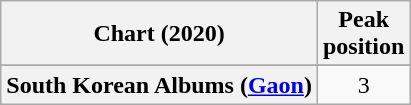<table class="wikitable sortable plainrowheaders" style="text-align:center">
<tr>
<th scope="col">Chart (2020)</th>
<th scope="col">Peak<br>position</th>
</tr>
<tr>
</tr>
<tr>
<th scope="row">South Korean Albums (<a href='#'>Gaon</a>)</th>
<td>3</td>
</tr>
</table>
